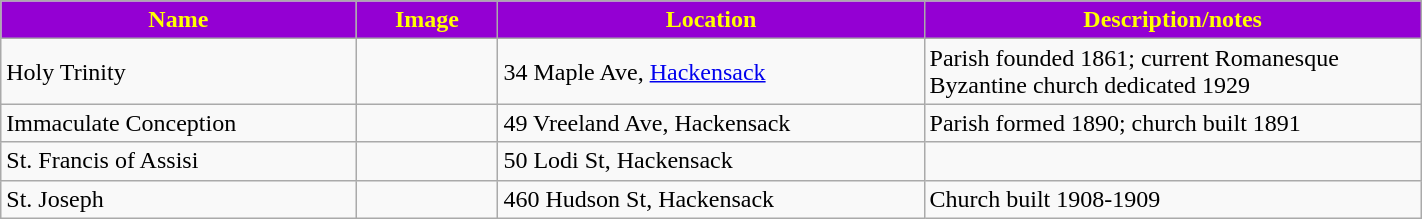<table class="wikitable sortable" style="width:75%">
<tr>
<th style="background:darkviolet; color:yellow;" width="25%"><strong>Name</strong></th>
<th style="background:darkviolet; color:yellow;" width="10%"><strong>Image</strong></th>
<th style="background:darkviolet; color:yellow;" width="30%"><strong>Location</strong></th>
<th style="background:darkviolet; color:yellow;" width="35%"><strong>Description/notes</strong></th>
</tr>
<tr>
<td>Holy Trinity</td>
<td></td>
<td>34 Maple Ave, <a href='#'>Hackensack</a></td>
<td>Parish founded 1861; current Romanesque Byzantine church dedicated 1929</td>
</tr>
<tr>
<td>Immaculate Conception</td>
<td></td>
<td>49 Vreeland Ave, Hackensack</td>
<td>Parish formed 1890; church built 1891</td>
</tr>
<tr>
<td>St. Francis of Assisi</td>
<td></td>
<td>50 Lodi St, Hackensack</td>
<td></td>
</tr>
<tr>
<td>St. Joseph</td>
<td></td>
<td>460 Hudson St, Hackensack</td>
<td>Church built 1908-1909</td>
</tr>
</table>
